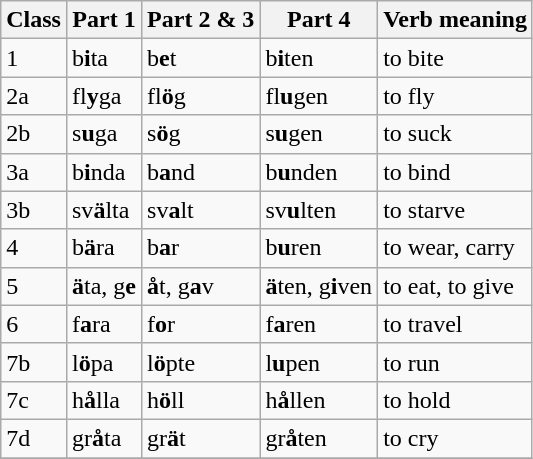<table class="wikitable">
<tr>
<th>Class</th>
<th>Part 1</th>
<th>Part 2 & 3</th>
<th>Part 4</th>
<th>Verb meaning</th>
</tr>
<tr>
<td>1</td>
<td>b<strong>i</strong>ta</td>
<td>b<strong>e</strong>t</td>
<td>b<strong>i</strong>ten</td>
<td>to bite</td>
</tr>
<tr>
<td>2a</td>
<td>fl<strong>y</strong>ga</td>
<td>fl<strong>ö</strong>g</td>
<td>fl<strong>u</strong>gen</td>
<td>to fly</td>
</tr>
<tr>
<td>2b</td>
<td>s<strong>u</strong>ga</td>
<td>s<strong>ö</strong>g</td>
<td>s<strong>u</strong>gen</td>
<td>to suck</td>
</tr>
<tr>
<td>3a</td>
<td>b<strong>i</strong>nda</td>
<td>b<strong>a</strong>nd</td>
<td>b<strong>u</strong>nden</td>
<td>to bind</td>
</tr>
<tr>
<td>3b</td>
<td>sv<strong>ä</strong>lta</td>
<td>sv<strong>a</strong>lt</td>
<td>sv<strong>u</strong>lten</td>
<td>to starve</td>
</tr>
<tr>
<td>4</td>
<td>b<strong>ä</strong>ra</td>
<td>b<strong>a</strong>r</td>
<td>b<strong>u</strong>ren</td>
<td>to wear, carry</td>
</tr>
<tr>
<td>5</td>
<td><strong>ä</strong>ta, g<strong>e</strong></td>
<td><strong>å</strong>t, g<strong>a</strong>v</td>
<td><strong>ä</strong>ten, g<strong>i</strong>ven</td>
<td>to eat, to give</td>
</tr>
<tr>
<td>6</td>
<td>f<strong>a</strong>ra</td>
<td>f<strong>o</strong>r</td>
<td>f<strong>a</strong>ren</td>
<td>to travel</td>
</tr>
<tr>
<td>7b</td>
<td>l<strong>ö</strong>pa</td>
<td>l<strong>ö</strong>pte</td>
<td>l<strong>u</strong>pen</td>
<td>to run</td>
</tr>
<tr>
<td>7c</td>
<td>h<strong>å</strong>lla</td>
<td>h<strong>ö</strong>ll</td>
<td>h<strong>å</strong>llen</td>
<td>to hold</td>
</tr>
<tr>
<td>7d</td>
<td>gr<strong>å</strong>ta</td>
<td>gr<strong>ä</strong>t</td>
<td>gr<strong>å</strong>ten</td>
<td>to cry</td>
</tr>
<tr>
</tr>
</table>
